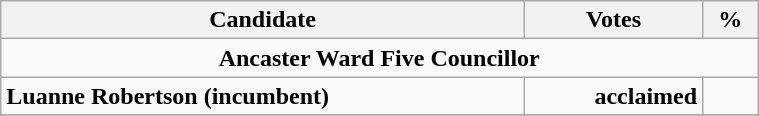<table class="wikitable" width="40%">
<tr>
<th>Candidate</th>
<th>Votes</th>
<th>%</th>
</tr>
<tr>
<td colspan="3" align="center"><strong>Ancaster Ward Five Councillor</strong></td>
</tr>
<tr>
<td align="left"><strong>Luanne Robertson (incumbent)</strong></td>
<td align="right"><strong>acclaimed</strong></td>
<td align="right"></td>
</tr>
<tr>
</tr>
</table>
